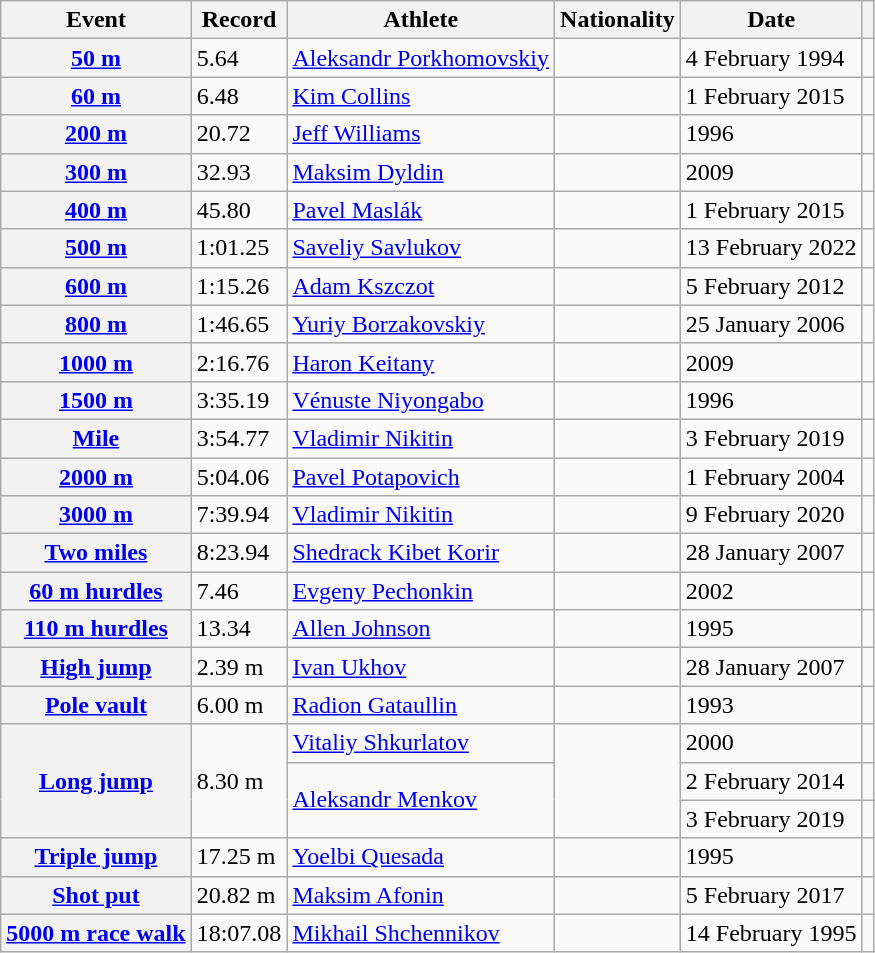<table class="wikitable plainrowheaders sticky-header">
<tr>
<th scope="col">Event</th>
<th scope="col">Record</th>
<th scope="col">Athlete</th>
<th scope="col">Nationality</th>
<th scope="col">Date</th>
<th scope="col"></th>
</tr>
<tr>
<th scope="row"><a href='#'>50 m</a></th>
<td>5.64</td>
<td><a href='#'>Aleksandr Porkhomovskiy</a></td>
<td></td>
<td>4 February 1994</td>
<td></td>
</tr>
<tr>
<th scope="row"><a href='#'>60 m</a></th>
<td>6.48</td>
<td><a href='#'>Kim Collins</a></td>
<td></td>
<td>1 February 2015</td>
<td></td>
</tr>
<tr>
<th scope="row"><a href='#'>200 m</a></th>
<td>20.72</td>
<td><a href='#'>Jeff Williams</a></td>
<td></td>
<td>1996</td>
<td></td>
</tr>
<tr>
<th scope="row"><a href='#'>300 m</a></th>
<td>32.93</td>
<td><a href='#'>Maksim Dyldin</a></td>
<td></td>
<td>2009</td>
<td></td>
</tr>
<tr>
<th scope="row"><a href='#'>400 m</a></th>
<td>45.80</td>
<td><a href='#'>Pavel Maslák</a></td>
<td></td>
<td>1 February 2015</td>
<td></td>
</tr>
<tr>
<th scope="row"><a href='#'>500 m</a></th>
<td>1:01.25</td>
<td><a href='#'>Saveliy Savlukov</a></td>
<td></td>
<td>13 February 2022</td>
<td></td>
</tr>
<tr>
<th scope="row"><a href='#'>600 m</a></th>
<td>1:15.26</td>
<td><a href='#'>Adam Kszczot</a></td>
<td></td>
<td>5 February 2012</td>
<td></td>
</tr>
<tr>
<th scope="row"><a href='#'>800 m</a></th>
<td>1:46.65</td>
<td><a href='#'>Yuriy Borzakovskiy</a></td>
<td></td>
<td>25 January 2006</td>
<td></td>
</tr>
<tr>
<th scope="row"><a href='#'>1000 m</a></th>
<td>2:16.76</td>
<td><a href='#'>Haron Keitany</a></td>
<td></td>
<td>2009</td>
<td></td>
</tr>
<tr>
<th scope="row"><a href='#'>1500 m</a></th>
<td>3:35.19</td>
<td><a href='#'>Vénuste Niyongabo</a></td>
<td></td>
<td>1996</td>
<td></td>
</tr>
<tr>
<th scope="row"><a href='#'>Mile</a></th>
<td>3:54.77</td>
<td><a href='#'>Vladimir Nikitin</a></td>
<td></td>
<td>3 February 2019</td>
<td></td>
</tr>
<tr>
<th scope="row"><a href='#'>2000 m</a></th>
<td>5:04.06</td>
<td><a href='#'>Pavel Potapovich</a></td>
<td></td>
<td>1 February 2004</td>
<td></td>
</tr>
<tr>
<th scope="row"><a href='#'>3000 m</a></th>
<td>7:39.94</td>
<td><a href='#'>Vladimir Nikitin</a></td>
<td></td>
<td>9 February 2020</td>
<td></td>
</tr>
<tr>
<th scope="row"><a href='#'>Two miles</a></th>
<td>8:23.94</td>
<td><a href='#'>Shedrack Kibet Korir</a></td>
<td></td>
<td>28 January 2007</td>
<td></td>
</tr>
<tr>
<th scope="row"><a href='#'>60 m hurdles</a></th>
<td>7.46</td>
<td><a href='#'>Evgeny Pechonkin</a></td>
<td></td>
<td>2002</td>
<td></td>
</tr>
<tr>
<th scope="row"><a href='#'>110 m hurdles</a></th>
<td>13.34</td>
<td><a href='#'>Allen Johnson</a></td>
<td></td>
<td>1995</td>
<td></td>
</tr>
<tr>
<th scope="row"><a href='#'>High jump</a></th>
<td>2.39 m</td>
<td><a href='#'>Ivan Ukhov</a></td>
<td></td>
<td>28 January 2007</td>
<td></td>
</tr>
<tr>
<th scope="row"><a href='#'>Pole vault</a></th>
<td>6.00 m</td>
<td><a href='#'>Radion Gataullin</a></td>
<td></td>
<td>1993</td>
<td></td>
</tr>
<tr>
<th scope="rowgroup" rowspan="3"><a href='#'>Long jump</a></th>
<td rowspan="3">8.30 m</td>
<td><a href='#'>Vitaliy Shkurlatov</a></td>
<td rowspan="3"></td>
<td>2000</td>
<td></td>
</tr>
<tr>
<td rowspan="2"><a href='#'>Aleksandr Menkov</a></td>
<td>2 February 2014</td>
<td></td>
</tr>
<tr>
<td>3 February 2019</td>
<td></td>
</tr>
<tr>
<th scope="row"><a href='#'>Triple jump</a></th>
<td>17.25 m</td>
<td><a href='#'>Yoelbi Quesada</a></td>
<td></td>
<td>1995</td>
<td></td>
</tr>
<tr>
<th scope="row"><a href='#'>Shot put</a></th>
<td>20.82 m</td>
<td><a href='#'>Maksim Afonin</a></td>
<td></td>
<td>5 February 2017</td>
<td></td>
</tr>
<tr>
<th scope="row"><a href='#'>5000 m race walk</a></th>
<td>18:07.08</td>
<td><a href='#'>Mikhail Shchennikov</a></td>
<td></td>
<td>14 February 1995</td>
<td></td>
</tr>
</table>
